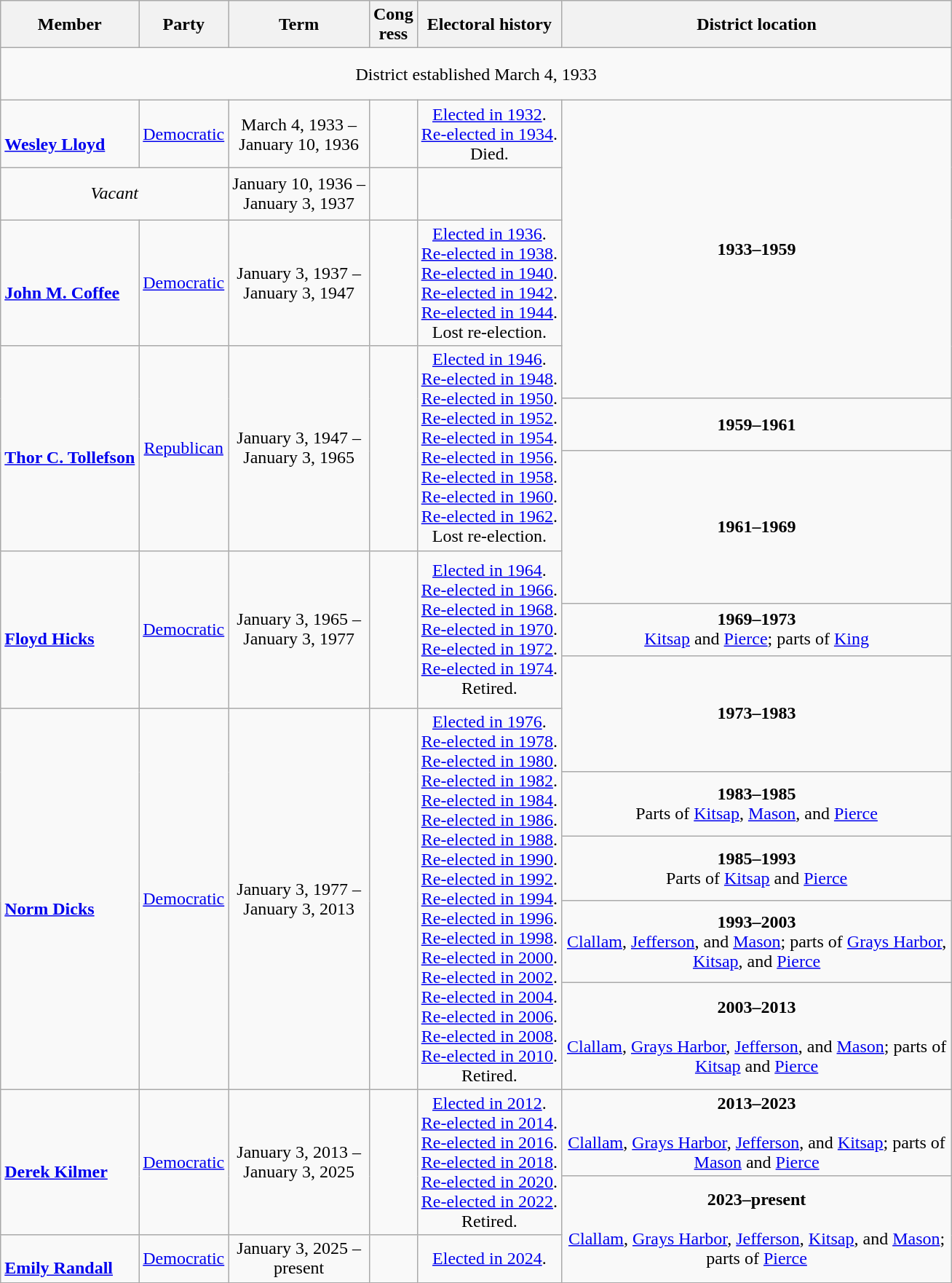<table class=wikitable style="text-align:center">
<tr>
<th>Member</th>
<th>Party</th>
<th>Term</th>
<th>Cong<br>ress</th>
<th>Electoral history</th>
<th width=350>District location</th>
</tr>
<tr style="height:3em">
<td colspan=6>District established March 4, 1933</td>
</tr>
<tr style="height:3em">
<td align=left><br><strong><a href='#'>Wesley Lloyd</a></strong><br></td>
<td><a href='#'>Democratic</a></td>
<td nowrap>March 4, 1933 –<br>January 10, 1936</td>
<td></td>
<td><a href='#'>Elected in 1932</a>.<br><a href='#'>Re-elected in 1934</a>.<br>Died.</td>
<td rowspan=4><strong>1933–1959</strong><br></td>
</tr>
<tr style="height:3em">
<td Colspan=2><em>Vacant</em></td>
<td nowrap>January 10, 1936 –<br>January 3, 1937</td>
<td></td>
<td></td>
</tr>
<tr style="height:3em">
<td align=left><br><strong><a href='#'>John M. Coffee</a></strong><br></td>
<td><a href='#'>Democratic</a></td>
<td nowrap>January 3, 1937 –<br>January 3, 1947</td>
<td></td>
<td><a href='#'>Elected in 1936</a>.<br><a href='#'>Re-elected in 1938</a>.<br><a href='#'>Re-elected in 1940</a>.<br><a href='#'>Re-elected in 1942</a>.<br><a href='#'>Re-elected in 1944</a>.<br>Lost re-election.</td>
</tr>
<tr style="height:3em">
<td rowspan=3 align=left><br><strong><a href='#'>Thor C. Tollefson</a></strong><br></td>
<td rowspan=3 ><a href='#'>Republican</a></td>
<td rowspan=3 nowrap>January 3, 1947 –<br>January 3, 1965</td>
<td rowspan=3></td>
<td rowspan=3><a href='#'>Elected in 1946</a>.<br><a href='#'>Re-elected in 1948</a>.<br><a href='#'>Re-elected in 1950</a>.<br><a href='#'>Re-elected in 1952</a>.<br><a href='#'>Re-elected in 1954</a>.<br><a href='#'>Re-elected in 1956</a>.<br><a href='#'>Re-elected in 1958</a>.<br><a href='#'>Re-elected in 1960</a>.<br><a href='#'>Re-elected in 1962</a>.<br>Lost re-election.</td>
</tr>
<tr style="height:3em">
<td><strong>1959–1961</strong><br></td>
</tr>
<tr style="height:3em">
<td rowspan=2><strong>1961–1969</strong><br></td>
</tr>
<tr style="height:3em">
<td rowspan=3 align=left><br><strong><a href='#'>Floyd Hicks</a></strong><br></td>
<td rowspan=3 ><a href='#'>Democratic</a></td>
<td rowspan=3 nowrap>January 3, 1965 –<br>January 3, 1977</td>
<td rowspan=3></td>
<td rowspan=3><a href='#'>Elected in 1964</a>.<br><a href='#'>Re-elected in 1966</a>.<br><a href='#'>Re-elected in 1968</a>.<br><a href='#'>Re-elected in 1970</a>.<br><a href='#'>Re-elected in 1972</a>.<br><a href='#'>Re-elected in 1974</a>.<br>Retired.</td>
</tr>
<tr style="height:3em">
<td><strong>1969–1973</strong><br><a href='#'>Kitsap</a> and <a href='#'>Pierce</a>; parts of <a href='#'>King</a></td>
</tr>
<tr style="height:3em">
<td rowspan=2><strong>1973–1983</strong><br></td>
</tr>
<tr style="height:3em">
<td rowspan=5 align=left><br><strong><a href='#'>Norm Dicks</a></strong><br></td>
<td rowspan=5 ><a href='#'>Democratic</a></td>
<td rowspan=5 nowrap>January 3, 1977 –<br>January 3, 2013</td>
<td rowspan=5></td>
<td rowspan=5><a href='#'>Elected in 1976</a>.<br><a href='#'>Re-elected in 1978</a>.<br><a href='#'>Re-elected in 1980</a>.<br><a href='#'>Re-elected in 1982</a>.<br><a href='#'>Re-elected in 1984</a>.<br><a href='#'>Re-elected in 1986</a>.<br><a href='#'>Re-elected in 1988</a>.<br><a href='#'>Re-elected in 1990</a>.<br><a href='#'>Re-elected in 1992</a>.<br><a href='#'>Re-elected in 1994</a>.<br><a href='#'>Re-elected in 1996</a>.<br><a href='#'>Re-elected in 1998</a>.<br><a href='#'>Re-elected in 2000</a>.<br><a href='#'>Re-elected in 2002</a>.<br><a href='#'>Re-elected in 2004</a>.<br><a href='#'>Re-elected in 2006</a>.<br><a href='#'>Re-elected in 2008</a>.<br><a href='#'>Re-elected in 2010</a>.<br>Retired.</td>
</tr>
<tr style="height:3em">
<td><strong>1983–1985</strong><br>Parts of <a href='#'>Kitsap</a>, <a href='#'>Mason</a>, and <a href='#'>Pierce</a></td>
</tr>
<tr style="height:3em">
<td><strong>1985–1993</strong><br>Parts of <a href='#'>Kitsap</a> and <a href='#'>Pierce</a></td>
</tr>
<tr style="height:3em">
<td><strong>1993–2003</strong><br><a href='#'>Clallam</a>, <a href='#'>Jefferson</a>, and <a href='#'>Mason</a>; parts of <a href='#'>Grays Harbor</a>, <a href='#'>Kitsap</a>, and <a href='#'>Pierce</a></td>
</tr>
<tr style="height:3em">
<td><strong>2003–2013</strong><br><br><a href='#'>Clallam</a>, <a href='#'>Grays Harbor</a>, <a href='#'>Jefferson</a>, and <a href='#'>Mason</a>; parts of <a href='#'>Kitsap</a> and <a href='#'>Pierce</a></td>
</tr>
<tr style="height:3em">
<td rowspan=2 align=left><br><strong><a href='#'>Derek Kilmer</a></strong><br></td>
<td rowspan=2 ><a href='#'>Democratic</a></td>
<td rowspan=2 nowrap>January 3, 2013 –<br>January 3, 2025</td>
<td rowspan=2></td>
<td rowspan=2><a href='#'>Elected in 2012</a>.<br><a href='#'>Re-elected in 2014</a>.<br><a href='#'>Re-elected in 2016</a>.<br><a href='#'>Re-elected in 2018</a>.<br><a href='#'>Re-elected in 2020</a>.<br><a href='#'>Re-elected in 2022</a>.<br>Retired.</td>
<td><strong>2013–2023</strong><br><br><a href='#'>Clallam</a>, <a href='#'>Grays Harbor</a>, <a href='#'>Jefferson</a>, and <a href='#'>Kitsap</a>; parts of <a href='#'>Mason</a> and <a href='#'>Pierce</a></td>
</tr>
<tr style="height:3em">
<td rowspan="2"><strong>2023–present</strong><br><br><a href='#'>Clallam</a>, <a href='#'>Grays Harbor</a>, <a href='#'>Jefferson</a>, <a href='#'>Kitsap</a>, and <a href='#'>Mason</a>; parts of <a href='#'>Pierce</a></td>
</tr>
<tr>
<td align=left><br><strong><a href='#'>Emily Randall</a></strong> <br></td>
<td><a href='#'>Democratic</a></td>
<td>January 3, 2025 –<br>present</td>
<td></td>
<td><a href='#'>Elected in 2024</a>.</td>
</tr>
</table>
